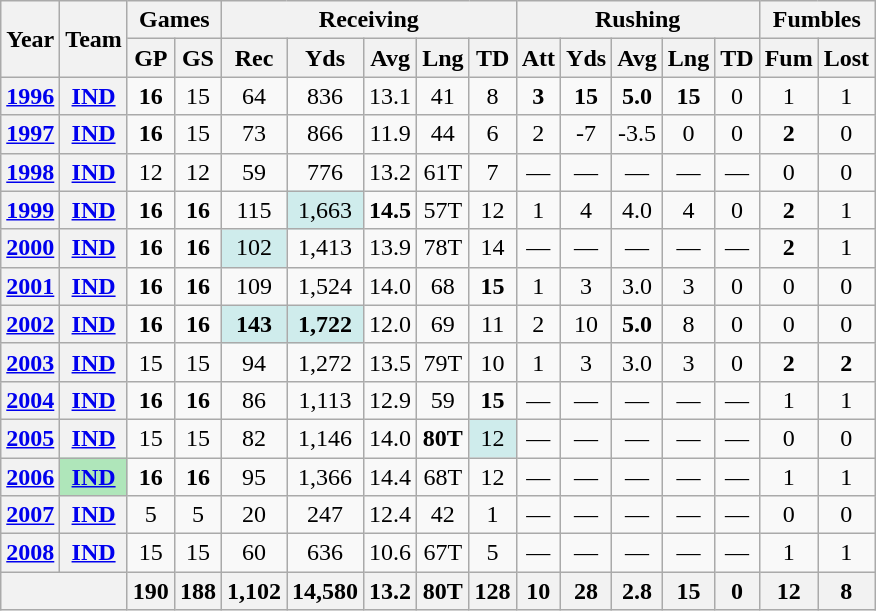<table class="wikitable" style="text-align:center;">
<tr>
<th rowspan="2">Year</th>
<th rowspan="2">Team</th>
<th colspan="2">Games</th>
<th colspan="5">Receiving</th>
<th colspan="5">Rushing</th>
<th colspan="2">Fumbles</th>
</tr>
<tr>
<th>GP</th>
<th>GS</th>
<th>Rec</th>
<th>Yds</th>
<th>Avg</th>
<th>Lng</th>
<th>TD</th>
<th>Att</th>
<th>Yds</th>
<th>Avg</th>
<th>Lng</th>
<th>TD</th>
<th>Fum</th>
<th>Lost</th>
</tr>
<tr>
<th><a href='#'>1996</a></th>
<th><a href='#'>IND</a></th>
<td><strong>16</strong></td>
<td>15</td>
<td>64</td>
<td>836</td>
<td>13.1</td>
<td>41</td>
<td>8</td>
<td><strong>3</strong></td>
<td><strong>15</strong></td>
<td><strong>5.0</strong></td>
<td><strong>15</strong></td>
<td>0</td>
<td>1</td>
<td>1</td>
</tr>
<tr>
<th><a href='#'>1997</a></th>
<th><a href='#'>IND</a></th>
<td><strong>16</strong></td>
<td>15</td>
<td>73</td>
<td>866</td>
<td>11.9</td>
<td>44</td>
<td>6</td>
<td>2</td>
<td>-7</td>
<td>-3.5</td>
<td>0</td>
<td>0</td>
<td><strong>2</strong></td>
<td>0</td>
</tr>
<tr>
<th><a href='#'>1998</a></th>
<th><a href='#'>IND</a></th>
<td>12</td>
<td>12</td>
<td>59</td>
<td>776</td>
<td>13.2</td>
<td>61T</td>
<td>7</td>
<td>—</td>
<td>—</td>
<td>—</td>
<td>—</td>
<td>—</td>
<td>0</td>
<td>0</td>
</tr>
<tr>
<th><a href='#'>1999</a></th>
<th><a href='#'>IND</a></th>
<td><strong>16</strong></td>
<td><strong>16</strong></td>
<td>115</td>
<td style="background:#cfecec;">1,663</td>
<td><strong>14.5</strong></td>
<td>57T</td>
<td>12</td>
<td>1</td>
<td>4</td>
<td>4.0</td>
<td>4</td>
<td>0</td>
<td><strong>2</strong></td>
<td>1</td>
</tr>
<tr>
<th><a href='#'>2000</a></th>
<th><a href='#'>IND</a></th>
<td><strong>16</strong></td>
<td><strong>16</strong></td>
<td style="background:#cfecec;">102</td>
<td>1,413</td>
<td>13.9</td>
<td>78T</td>
<td>14</td>
<td>—</td>
<td>—</td>
<td>—</td>
<td>—</td>
<td>—</td>
<td><strong>2</strong></td>
<td>1</td>
</tr>
<tr>
<th><a href='#'>2001</a></th>
<th><a href='#'>IND</a></th>
<td><strong>16</strong></td>
<td><strong>16</strong></td>
<td>109</td>
<td>1,524</td>
<td>14.0</td>
<td>68</td>
<td><strong>15</strong></td>
<td>1</td>
<td>3</td>
<td>3.0</td>
<td>3</td>
<td>0</td>
<td>0</td>
<td>0</td>
</tr>
<tr>
<th><a href='#'>2002</a></th>
<th><a href='#'>IND</a></th>
<td><strong>16</strong></td>
<td><strong>16</strong></td>
<td style="background:#cfecec;"><strong>143</strong></td>
<td style="background:#cfecec;"><strong>1,722</strong></td>
<td>12.0</td>
<td>69</td>
<td>11</td>
<td>2</td>
<td>10</td>
<td><strong>5.0</strong></td>
<td>8</td>
<td>0</td>
<td>0</td>
<td>0</td>
</tr>
<tr>
<th><a href='#'>2003</a></th>
<th><a href='#'>IND</a></th>
<td>15</td>
<td>15</td>
<td>94</td>
<td>1,272</td>
<td>13.5</td>
<td>79T</td>
<td>10</td>
<td>1</td>
<td>3</td>
<td>3.0</td>
<td>3</td>
<td>0</td>
<td><strong>2</strong></td>
<td><strong>2</strong></td>
</tr>
<tr>
<th><a href='#'>2004</a></th>
<th><a href='#'>IND</a></th>
<td><strong>16</strong></td>
<td><strong>16</strong></td>
<td>86</td>
<td>1,113</td>
<td>12.9</td>
<td>59</td>
<td><strong>15</strong></td>
<td>—</td>
<td>—</td>
<td>—</td>
<td>—</td>
<td>—</td>
<td>1</td>
<td>1</td>
</tr>
<tr>
<th><a href='#'>2005</a></th>
<th><a href='#'>IND</a></th>
<td>15</td>
<td>15</td>
<td>82</td>
<td>1,146</td>
<td>14.0</td>
<td><strong>80T</strong></td>
<td style="background:#cfecec;">12</td>
<td>—</td>
<td>—</td>
<td>—</td>
<td>—</td>
<td>—</td>
<td>0</td>
<td>0</td>
</tr>
<tr>
<th><a href='#'>2006</a></th>
<th style="background:#afe6ba;"><a href='#'>IND</a></th>
<td><strong>16</strong></td>
<td><strong>16</strong></td>
<td>95</td>
<td>1,366</td>
<td>14.4</td>
<td>68T</td>
<td>12</td>
<td>—</td>
<td>—</td>
<td>—</td>
<td>—</td>
<td>—</td>
<td>1</td>
<td>1</td>
</tr>
<tr>
<th><a href='#'>2007</a></th>
<th><a href='#'>IND</a></th>
<td>5</td>
<td>5</td>
<td>20</td>
<td>247</td>
<td>12.4</td>
<td>42</td>
<td>1</td>
<td>—</td>
<td>—</td>
<td>—</td>
<td>—</td>
<td>—</td>
<td>0</td>
<td>0</td>
</tr>
<tr>
<th><a href='#'>2008</a></th>
<th><a href='#'>IND</a></th>
<td>15</td>
<td>15</td>
<td>60</td>
<td>636</td>
<td>10.6</td>
<td>67T</td>
<td>5</td>
<td>—</td>
<td>—</td>
<td>—</td>
<td>—</td>
<td>—</td>
<td>1</td>
<td>1</td>
</tr>
<tr>
<th colspan="2"></th>
<th>190</th>
<th>188</th>
<th>1,102</th>
<th>14,580</th>
<th>13.2</th>
<th>80T</th>
<th>128</th>
<th>10</th>
<th>28</th>
<th>2.8</th>
<th>15</th>
<th>0</th>
<th>12</th>
<th>8</th>
</tr>
</table>
